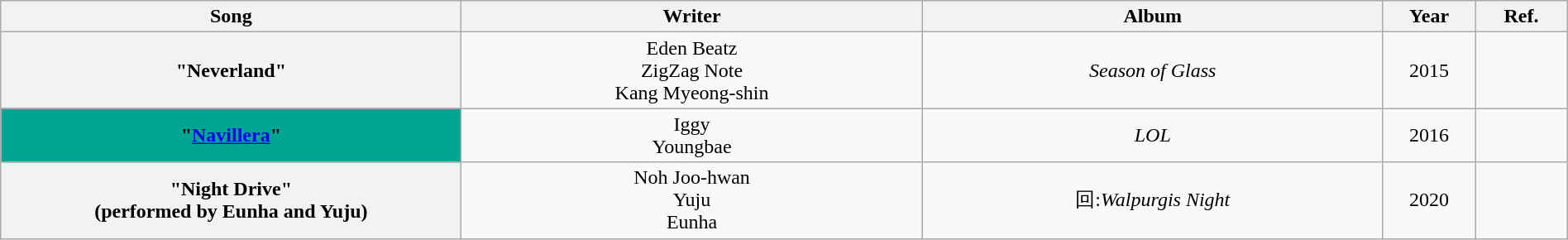<table class="wikitable plainrowheaders" style="text-align:center; width:100%">
<tr>
<th style="width:25%">Song</th>
<th style="width:25%">Writer</th>
<th style="width:25%">Album</th>
<th style="width:5%">Year</th>
<th style="width:5%">Ref.</th>
</tr>
<tr>
<th scope="row">"Neverland"</th>
<td>Eden Beatz<br>ZigZag Note<br>Kang Myeong-shin</td>
<td><em>Season of Glass</em></td>
<td>2015</td>
<td></td>
</tr>
<tr>
<th scope="row" style="background-color:#00A693 ">"<a href='#'>Navillera</a>"   </th>
<td>Iggy<br>Youngbae</td>
<td><em>LOL</em></td>
<td>2016</td>
<td></td>
</tr>
<tr>
<th scope="row">"Night Drive"<br><span>(performed by Eunha and Yuju)</span></th>
<td>Noh Joo-hwan<br>Yuju<br>Eunha</td>
<td>回:<em>Walpurgis Night</em></td>
<td>2020</td>
<td></td>
</tr>
</table>
